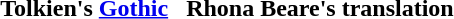<table style="margin: 1em auto;">
<tr>
<th>Tolkien's <a href='#'>Gothic</a></th>
<th> </th>
<th>Rhona Beare's translation</th>
</tr>
<tr>
<td></td>
<td> </td>
<td></td>
</tr>
</table>
